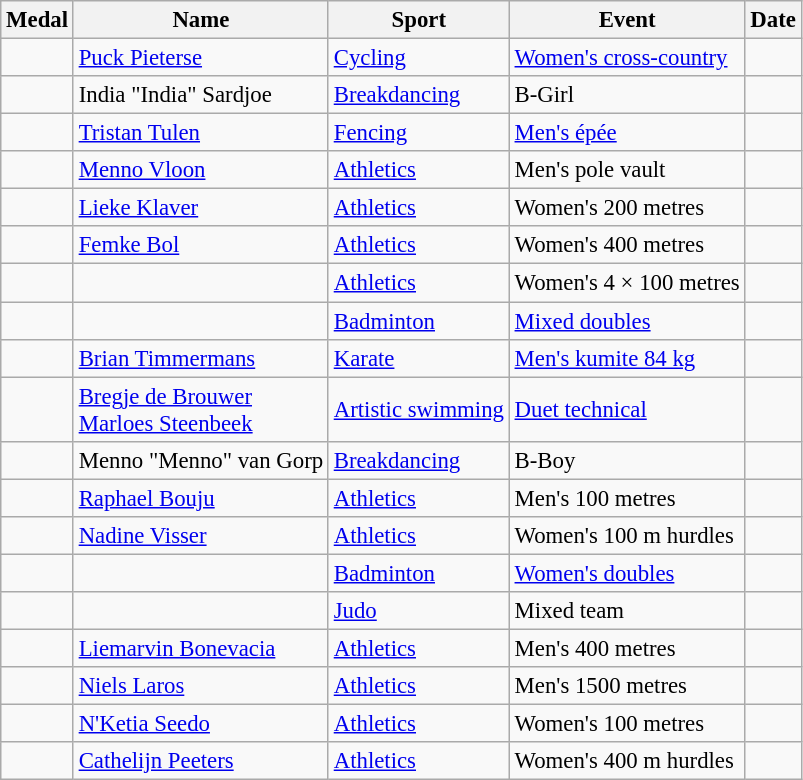<table class="wikitable sortable" style="font-size: 95%;">
<tr>
<th>Medal</th>
<th>Name</th>
<th>Sport</th>
<th>Event</th>
<th>Date</th>
</tr>
<tr>
<td></td>
<td><a href='#'>Puck Pieterse</a></td>
<td><a href='#'>Cycling</a></td>
<td><a href='#'>Women's cross-country</a></td>
<td></td>
</tr>
<tr>
<td></td>
<td>India "India" Sardjoe</td>
<td><a href='#'>Breakdancing</a></td>
<td>B-Girl</td>
<td></td>
</tr>
<tr>
<td></td>
<td><a href='#'>Tristan Tulen</a></td>
<td><a href='#'>Fencing</a></td>
<td><a href='#'>Men's épée</a></td>
<td></td>
</tr>
<tr>
<td></td>
<td><a href='#'>Menno Vloon</a></td>
<td><a href='#'>Athletics</a></td>
<td>Men's pole vault</td>
<td></td>
</tr>
<tr>
<td></td>
<td><a href='#'>Lieke Klaver</a></td>
<td><a href='#'>Athletics</a></td>
<td>Women's 200 metres</td>
<td></td>
</tr>
<tr>
<td></td>
<td><a href='#'>Femke Bol</a></td>
<td><a href='#'>Athletics</a></td>
<td>Women's 400 metres</td>
<td></td>
</tr>
<tr>
<td></td>
<td></td>
<td><a href='#'>Athletics</a></td>
<td>Women's 4 × 100 metres</td>
<td></td>
</tr>
<tr>
<td></td>
<td></td>
<td><a href='#'>Badminton</a></td>
<td><a href='#'>Mixed doubles</a></td>
<td></td>
</tr>
<tr>
<td></td>
<td><a href='#'>Brian Timmermans</a></td>
<td><a href='#'>Karate</a></td>
<td><a href='#'>Men's kumite 84 kg</a></td>
<td></td>
</tr>
<tr>
<td></td>
<td><a href='#'>Bregje de Brouwer</a><br><a href='#'>Marloes Steenbeek</a></td>
<td><a href='#'>Artistic swimming</a></td>
<td><a href='#'>Duet technical</a></td>
<td></td>
</tr>
<tr>
<td></td>
<td>Menno "Menno" van Gorp</td>
<td><a href='#'>Breakdancing</a></td>
<td>B-Boy</td>
<td></td>
</tr>
<tr>
<td></td>
<td><a href='#'>Raphael Bouju</a></td>
<td><a href='#'>Athletics</a></td>
<td>Men's 100 metres</td>
<td></td>
</tr>
<tr>
<td></td>
<td><a href='#'>Nadine Visser</a></td>
<td><a href='#'>Athletics</a></td>
<td>Women's 100 m hurdles</td>
<td></td>
</tr>
<tr>
<td></td>
<td></td>
<td><a href='#'>Badminton</a></td>
<td><a href='#'>Women's doubles</a></td>
<td></td>
</tr>
<tr>
<td></td>
<td></td>
<td><a href='#'>Judo</a></td>
<td>Mixed team</td>
<td></td>
</tr>
<tr>
<td></td>
<td><a href='#'>Liemarvin Bonevacia</a></td>
<td><a href='#'>Athletics</a></td>
<td>Men's 400 metres</td>
<td></td>
</tr>
<tr>
<td></td>
<td><a href='#'>Niels Laros</a></td>
<td><a href='#'>Athletics</a></td>
<td>Men's 1500 metres</td>
<td></td>
</tr>
<tr>
<td></td>
<td><a href='#'>N'Ketia Seedo</a></td>
<td><a href='#'>Athletics</a></td>
<td>Women's 100 metres</td>
<td></td>
</tr>
<tr>
<td></td>
<td><a href='#'>Cathelijn Peeters</a></td>
<td><a href='#'>Athletics</a></td>
<td>Women's 400 m hurdles</td>
<td></td>
</tr>
</table>
